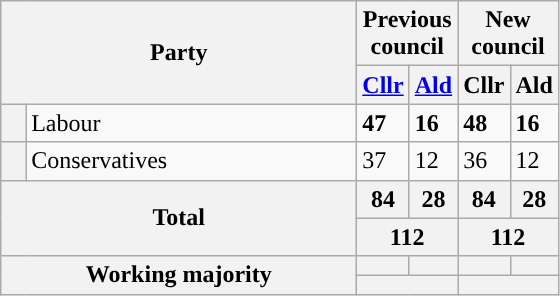<table class="wikitable">
<tr>
<th colspan="2" rowspan="2" style="width: 230px">Party</th>
<th valign=top colspan="2" style="width: 30px">Previous council</th>
<th valign=top colspan="2" style="width: 30px">New council</th>
</tr>
<tr>
<th><a href='#'>Cllr</a></th>
<th><a href='#'>Ald</a></th>
<th>Cllr</th>
<th>Ald</th>
</tr>
<tr>
<th style="background-color: "></th>
<td>Labour</td>
<td><strong>47</strong></td>
<td><strong>16</strong></td>
<td><strong>48</strong></td>
<td><strong>16</strong></td>
</tr>
<tr>
<th style="background-color: "></th>
<td>Conservatives</td>
<td>37</td>
<td>12</td>
<td>36</td>
<td>12</td>
</tr>
<tr>
<th colspan="2" rowspan="2">Total</th>
<th style="text-align: center">84</th>
<th style="text-align: center">28</th>
<th style="text-align: center">84</th>
<th style="text-align: center">28</th>
</tr>
<tr>
<th colspan="2" style="text-align: center">112</th>
<th colspan="2" style="text-align: center">112</th>
</tr>
<tr>
<th colspan="2" rowspan="2">Working majority</th>
<th></th>
<th></th>
<th></th>
<th></th>
</tr>
<tr>
<th colspan="2"></th>
<th colspan="2"></th>
</tr>
</table>
